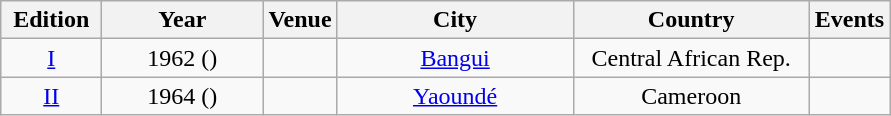<table class="wikitable" style="text-align:center">
<tr>
<th width=60>Edition</th>
<th width=100>Year</th>
<th>Venue</th>
<th width=150>City</th>
<th width=150>Country</th>
<th>Events</th>
</tr>
<tr>
<td><a href='#'>I</a></td>
<td>1962 ()</td>
<td></td>
<td><a href='#'>Bangui</a></td>
<td>Central African Rep.</td>
<td></td>
</tr>
<tr>
<td><a href='#'>II</a></td>
<td>1964 ()</td>
<td></td>
<td><a href='#'>Yaoundé</a></td>
<td>Cameroon</td>
<td></td>
</tr>
</table>
